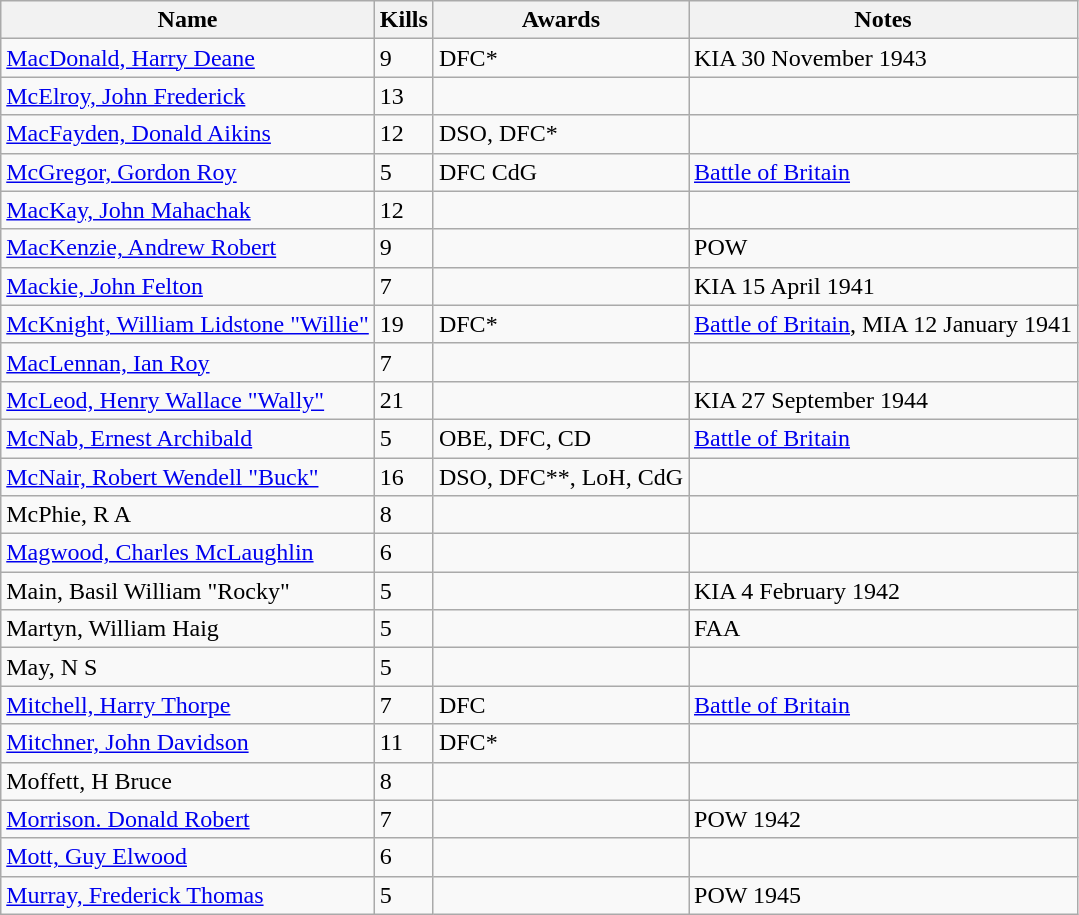<table class=wikitable>
<tr>
<th>Name</th>
<th>Kills</th>
<th>Awards</th>
<th>Notes</th>
</tr>
<tr>
<td><a href='#'>MacDonald, Harry Deane</a></td>
<td>9</td>
<td>DFC*</td>
<td>KIA 30 November 1943</td>
</tr>
<tr>
<td><a href='#'>McElroy, John Frederick</a></td>
<td>13</td>
<td></td>
<td></td>
</tr>
<tr>
<td><a href='#'>MacFayden, Donald Aikins</a></td>
<td>12</td>
<td>DSO, DFC*</td>
<td></td>
</tr>
<tr>
<td><a href='#'>McGregor, Gordon Roy</a></td>
<td>5</td>
<td>DFC CdG</td>
<td><a href='#'>Battle of Britain</a></td>
</tr>
<tr>
<td><a href='#'>MacKay, John Mahachak</a></td>
<td>12</td>
<td></td>
<td></td>
</tr>
<tr>
<td><a href='#'>MacKenzie, Andrew Robert</a></td>
<td>9</td>
<td></td>
<td>POW</td>
</tr>
<tr>
<td><a href='#'>Mackie, John Felton</a></td>
<td>7</td>
<td></td>
<td>KIA 15 April 1941</td>
</tr>
<tr>
<td><a href='#'>McKnight, William Lidstone "Willie"</a></td>
<td>19</td>
<td>DFC*</td>
<td><a href='#'>Battle of Britain</a>, MIA 12 January 1941</td>
</tr>
<tr>
<td><a href='#'>MacLennan, Ian Roy</a></td>
<td>7</td>
<td></td>
<td></td>
</tr>
<tr>
<td><a href='#'>McLeod, Henry Wallace "Wally"</a></td>
<td>21</td>
<td></td>
<td>KIA 27 September 1944</td>
</tr>
<tr>
<td><a href='#'>McNab, Ernest Archibald</a></td>
<td>5</td>
<td>OBE, DFC, CD</td>
<td><a href='#'>Battle of Britain</a></td>
</tr>
<tr>
<td><a href='#'>McNair, Robert Wendell "Buck"</a></td>
<td>16</td>
<td>DSO, DFC**, LoH, CdG</td>
<td></td>
</tr>
<tr>
<td>McPhie, R A</td>
<td>8</td>
<td></td>
<td></td>
</tr>
<tr>
<td><a href='#'>Magwood, Charles McLaughlin</a></td>
<td>6</td>
<td></td>
<td></td>
</tr>
<tr>
<td>Main, Basil William "Rocky"</td>
<td>5</td>
<td></td>
<td>KIA 4 February 1942</td>
</tr>
<tr>
<td>Martyn, William Haig</td>
<td>5</td>
<td></td>
<td>FAA</td>
</tr>
<tr>
<td>May, N S</td>
<td>5</td>
<td></td>
<td></td>
</tr>
<tr>
<td><a href='#'>Mitchell, Harry Thorpe</a></td>
<td>7</td>
<td>DFC</td>
<td><a href='#'>Battle of Britain</a></td>
</tr>
<tr>
<td><a href='#'>Mitchner, John Davidson</a></td>
<td>11</td>
<td>DFC*</td>
<td></td>
</tr>
<tr>
<td>Moffett, H Bruce</td>
<td>8</td>
<td></td>
<td></td>
</tr>
<tr>
<td><a href='#'>Morrison. Donald Robert</a></td>
<td>7</td>
<td></td>
<td>POW 1942</td>
</tr>
<tr>
<td><a href='#'>Mott, Guy Elwood</a></td>
<td>6</td>
<td></td>
<td></td>
</tr>
<tr>
<td><a href='#'>Murray, Frederick Thomas</a></td>
<td>5</td>
<td></td>
<td>POW 1945</td>
</tr>
</table>
